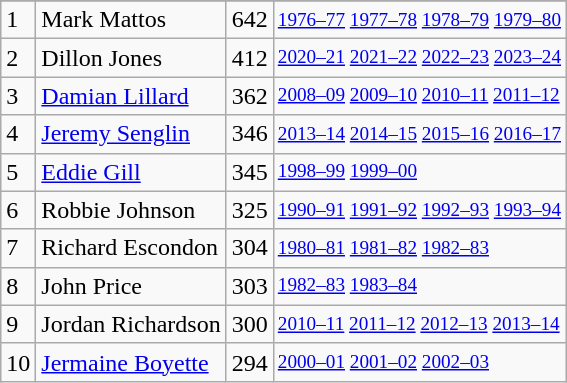<table class="wikitable">
<tr>
</tr>
<tr>
<td>1</td>
<td>Mark Mattos</td>
<td>642</td>
<td style="font-size:80%;"><a href='#'>1976–77</a> <a href='#'>1977–78</a> <a href='#'>1978–79</a> <a href='#'>1979–80</a></td>
</tr>
<tr>
<td>2</td>
<td>Dillon Jones</td>
<td>412</td>
<td style="font-size:80%;"><a href='#'>2020–21</a> <a href='#'>2021–22</a> <a href='#'>2022–23</a> <a href='#'>2023–24</a></td>
</tr>
<tr>
<td>3</td>
<td><a href='#'>Damian Lillard</a></td>
<td>362</td>
<td style="font-size:80%;"><a href='#'>2008–09</a> <a href='#'>2009–10</a> <a href='#'>2010–11</a> <a href='#'>2011–12</a></td>
</tr>
<tr>
<td>4</td>
<td><a href='#'>Jeremy Senglin</a></td>
<td>346</td>
<td style="font-size:80%;"><a href='#'>2013–14</a> <a href='#'>2014–15</a> <a href='#'>2015–16</a> <a href='#'>2016–17</a></td>
</tr>
<tr>
<td>5</td>
<td><a href='#'>Eddie Gill</a></td>
<td>345</td>
<td style="font-size:80%;"><a href='#'>1998–99</a> <a href='#'>1999–00</a></td>
</tr>
<tr>
<td>6</td>
<td>Robbie Johnson</td>
<td>325</td>
<td style="font-size:80%;"><a href='#'>1990–91</a> <a href='#'>1991–92</a> <a href='#'>1992–93</a> <a href='#'>1993–94</a></td>
</tr>
<tr>
<td>7</td>
<td>Richard Escondon</td>
<td>304</td>
<td style="font-size:80%;"><a href='#'>1980–81</a> <a href='#'>1981–82</a> <a href='#'>1982–83</a></td>
</tr>
<tr>
<td>8</td>
<td>John Price</td>
<td>303</td>
<td style="font-size:80%;"><a href='#'>1982–83</a> <a href='#'>1983–84</a></td>
</tr>
<tr>
<td>9</td>
<td>Jordan Richardson</td>
<td>300</td>
<td style="font-size:80%;"><a href='#'>2010–11</a> <a href='#'>2011–12</a> <a href='#'>2012–13</a> <a href='#'>2013–14</a></td>
</tr>
<tr>
<td>10</td>
<td><a href='#'>Jermaine Boyette</a></td>
<td>294</td>
<td style="font-size:80%;"><a href='#'>2000–01</a> <a href='#'>2001–02</a> <a href='#'>2002–03</a></td>
</tr>
</table>
